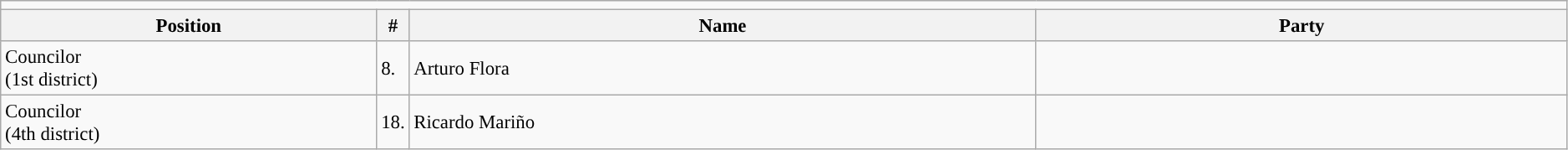<table class=wikitable style="font-size:95%" width=99%>
<tr>
<td colspan="5"></td>
</tr>
<tr>
<th width=24%>Position</th>
<th width=1%>#</th>
<th width=40%>Name</th>
<th colspan=2>Party</th>
</tr>
<tr>
<td>Councilor<br>(1st district)</td>
<td>8.</td>
<td>Arturo Flora</td>
<td></td>
</tr>
<tr>
<td>Councilor<br>(4th district)</td>
<td>18.</td>
<td>Ricardo Mariño</td>
<td></td>
</tr>
</table>
